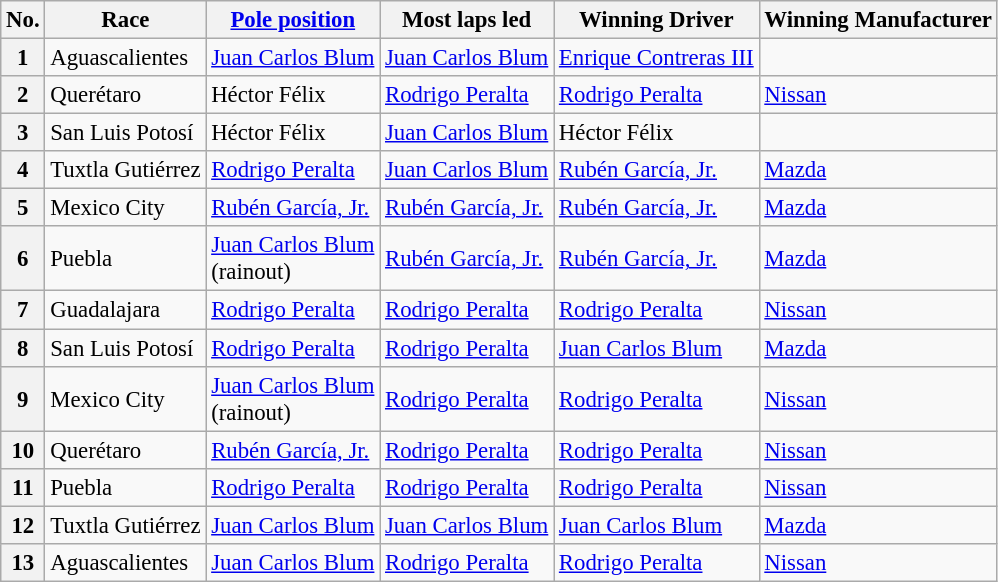<table class="wikitable" style="font-size:95%">
<tr>
<th>No.</th>
<th>Race</th>
<th><a href='#'>Pole position</a></th>
<th>Most laps led</th>
<th>Winning Driver</th>
<th>Winning Manufacturer</th>
</tr>
<tr>
<th>1</th>
<td>Aguascalientes</td>
<td><a href='#'>Juan Carlos Blum</a></td>
<td><a href='#'>Juan Carlos Blum</a></td>
<td><a href='#'>Enrique Contreras III</a></td>
<td></td>
</tr>
<tr>
<th>2</th>
<td>Querétaro</td>
<td>Héctor Félix</td>
<td><a href='#'>Rodrigo Peralta</a></td>
<td><a href='#'>Rodrigo Peralta</a></td>
<td><a href='#'>Nissan</a></td>
</tr>
<tr>
<th>3</th>
<td>San Luis Potosí</td>
<td>Héctor Félix</td>
<td><a href='#'>Juan Carlos Blum</a></td>
<td>Héctor Félix</td>
<td></td>
</tr>
<tr>
<th>4</th>
<td>Tuxtla Gutiérrez</td>
<td><a href='#'>Rodrigo Peralta</a></td>
<td><a href='#'>Juan Carlos Blum</a></td>
<td><a href='#'>Rubén García, Jr.</a></td>
<td><a href='#'>Mazda</a></td>
</tr>
<tr>
<th>5</th>
<td>Mexico City</td>
<td><a href='#'>Rubén García, Jr.</a></td>
<td><a href='#'>Rubén García, Jr.</a></td>
<td><a href='#'>Rubén García, Jr.</a></td>
<td><a href='#'>Mazda</a></td>
</tr>
<tr>
<th>6</th>
<td>Puebla</td>
<td><a href='#'>Juan Carlos Blum</a><br>(rainout)</td>
<td><a href='#'>Rubén García, Jr.</a></td>
<td><a href='#'>Rubén García, Jr.</a></td>
<td><a href='#'>Mazda</a></td>
</tr>
<tr>
<th>7</th>
<td>Guadalajara</td>
<td><a href='#'>Rodrigo Peralta</a></td>
<td><a href='#'>Rodrigo Peralta</a></td>
<td><a href='#'>Rodrigo Peralta</a></td>
<td><a href='#'>Nissan</a></td>
</tr>
<tr>
<th>8</th>
<td>San Luis Potosí</td>
<td><a href='#'>Rodrigo Peralta</a></td>
<td><a href='#'>Rodrigo Peralta</a></td>
<td><a href='#'>Juan Carlos Blum</a></td>
<td><a href='#'>Mazda</a></td>
</tr>
<tr>
<th>9</th>
<td>Mexico City</td>
<td><a href='#'>Juan Carlos Blum</a><br>(rainout)</td>
<td><a href='#'>Rodrigo Peralta</a></td>
<td><a href='#'>Rodrigo Peralta</a></td>
<td><a href='#'>Nissan</a></td>
</tr>
<tr>
<th>10</th>
<td>Querétaro</td>
<td><a href='#'>Rubén García, Jr.</a></td>
<td><a href='#'>Rodrigo Peralta</a></td>
<td><a href='#'>Rodrigo Peralta</a></td>
<td><a href='#'>Nissan</a></td>
</tr>
<tr>
<th>11</th>
<td>Puebla</td>
<td><a href='#'>Rodrigo Peralta</a></td>
<td><a href='#'>Rodrigo Peralta</a></td>
<td><a href='#'>Rodrigo Peralta</a></td>
<td><a href='#'>Nissan</a></td>
</tr>
<tr>
<th>12</th>
<td>Tuxtla Gutiérrez</td>
<td><a href='#'>Juan Carlos Blum</a></td>
<td><a href='#'>Juan Carlos Blum</a></td>
<td><a href='#'>Juan Carlos Blum</a></td>
<td><a href='#'>Mazda</a></td>
</tr>
<tr>
<th>13</th>
<td>Aguascalientes</td>
<td><a href='#'>Juan Carlos Blum</a></td>
<td><a href='#'>Rodrigo Peralta</a></td>
<td><a href='#'>Rodrigo Peralta</a></td>
<td><a href='#'>Nissan</a></td>
</tr>
</table>
